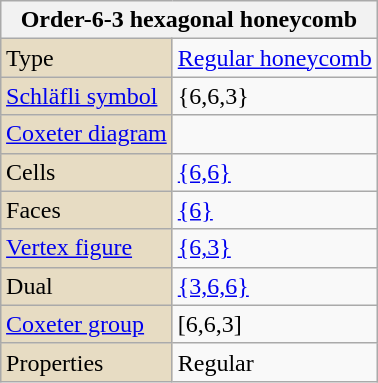<table class="wikitable" align="right" style="margin-left:10px">
<tr>
<th bgcolor=#e7dcc3 colspan=2>Order-6-3 hexagonal honeycomb</th>
</tr>
<tr>
<td bgcolor=#e7dcc3>Type</td>
<td><a href='#'>Regular honeycomb</a></td>
</tr>
<tr>
<td bgcolor=#e7dcc3><a href='#'>Schläfli symbol</a></td>
<td>{6,6,3}</td>
</tr>
<tr>
<td bgcolor=#e7dcc3><a href='#'>Coxeter diagram</a></td>
<td></td>
</tr>
<tr>
<td bgcolor=#e7dcc3>Cells</td>
<td><a href='#'>{6,6}</a> </td>
</tr>
<tr>
<td bgcolor=#e7dcc3>Faces</td>
<td><a href='#'>{6}</a></td>
</tr>
<tr>
<td bgcolor=#e7dcc3><a href='#'>Vertex figure</a></td>
<td><a href='#'>{6,3}</a></td>
</tr>
<tr>
<td bgcolor=#e7dcc3>Dual</td>
<td><a href='#'>{3,6,6}</a></td>
</tr>
<tr>
<td bgcolor=#e7dcc3><a href='#'>Coxeter group</a></td>
<td>[6,6,3]</td>
</tr>
<tr>
<td bgcolor=#e7dcc3>Properties</td>
<td>Regular</td>
</tr>
</table>
